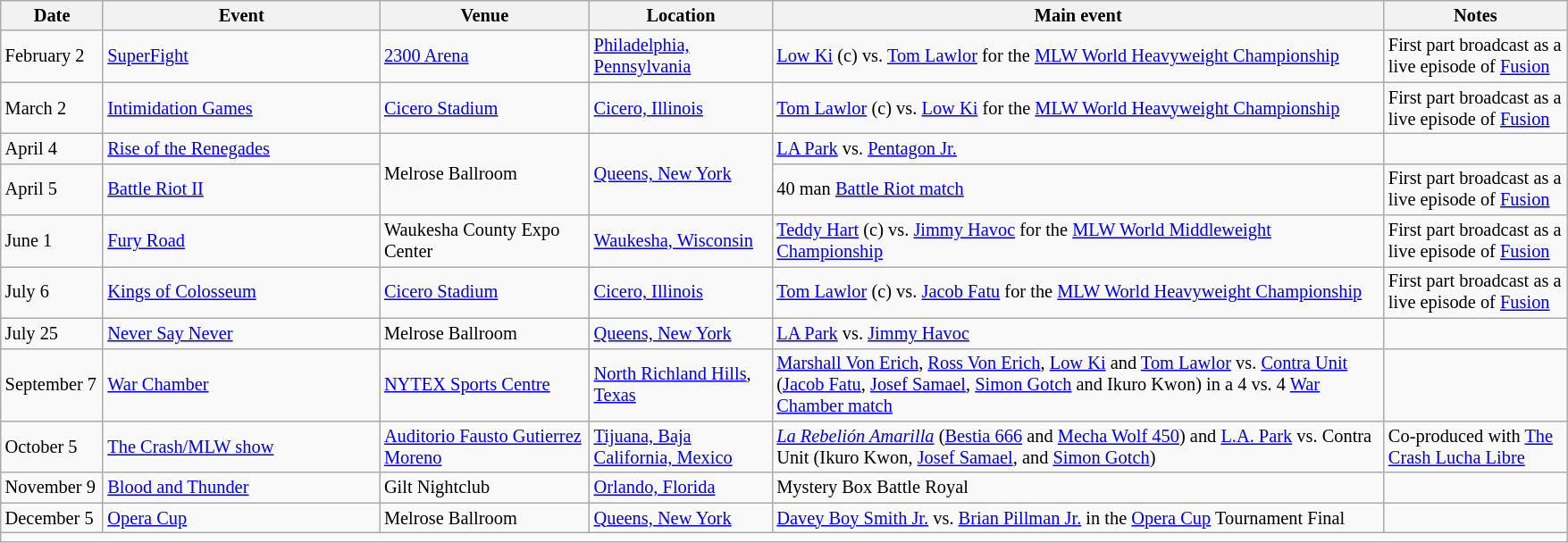<table class="sortable wikitable succession-box" style="font-size:85%; font-size:85%">
<tr>
<th scope="col" width="70">Date</th>
<th scope="col" width="200">Event</th>
<th scope="col" width="150">Venue</th>
<th scope="col" width="130">Location</th>
<th scope="col" width="450">Main event</th>
<th scope="col" width="130">Notes</th>
</tr>
<tr>
<td>February 2</td>
<td><a href='#'>SuperFight</a></td>
<td><a href='#'>2300 Arena</a></td>
<td><a href='#'>Philadelphia, Pennsylvania</a></td>
<td><a href='#'>Low Ki</a> (c) vs. <a href='#'>Tom Lawlor</a> for the <a href='#'>MLW World Heavyweight Championship</a></td>
<td>First part broadcast as a live episode of <a href='#'>Fusion</a></td>
</tr>
<tr>
<td>March 2</td>
<td><a href='#'>Intimidation Games</a></td>
<td><a href='#'>Cicero Stadium</a></td>
<td><a href='#'>Cicero, Illinois</a></td>
<td><a href='#'>Tom Lawlor</a> (c) vs. <a href='#'>Low Ki</a> for the <a href='#'>MLW World Heavyweight Championship</a></td>
<td>First part broadcast as a live episode of <a href='#'>Fusion</a></td>
</tr>
<tr>
<td>April 4</td>
<td><a href='#'>Rise of the Renegades</a></td>
<td rowspan="2">Melrose Ballroom</td>
<td rowspan="2"><a href='#'>Queens, New York</a></td>
<td><a href='#'>LA Park</a> vs. <a href='#'>Pentagon Jr.</a></td>
<td></td>
</tr>
<tr>
<td>April 5</td>
<td><a href='#'>Battle Riot II</a></td>
<td>40 man <a href='#'>Battle Riot match</a></td>
<td>First part broadcast as a live episode of <a href='#'>Fusion</a></td>
</tr>
<tr>
<td>June 1</td>
<td><a href='#'>Fury Road</a></td>
<td>Waukesha County Expo Center</td>
<td><a href='#'>Waukesha, Wisconsin</a></td>
<td><a href='#'>Teddy Hart</a> (c) vs. <a href='#'>Jimmy Havoc</a> for the <a href='#'>MLW World Middleweight Championship</a></td>
<td>First part broadcast as a live episode of <a href='#'>Fusion</a></td>
</tr>
<tr>
<td>July 6</td>
<td><a href='#'>Kings of Colosseum</a></td>
<td><a href='#'>Cicero Stadium</a></td>
<td><a href='#'>Cicero, Illinois</a></td>
<td><a href='#'>Tom Lawlor</a> (c) vs. <a href='#'>Jacob Fatu</a> for the <a href='#'>MLW World Heavyweight Championship</a></td>
<td>First part broadcast as a live episode of <a href='#'>Fusion</a></td>
</tr>
<tr>
<td>July 25</td>
<td><a href='#'>Never Say Never</a></td>
<td>Melrose Ballroom</td>
<td><a href='#'>Queens, New York</a></td>
<td><a href='#'>LA Park</a> vs. <a href='#'>Jimmy Havoc</a></td>
<td></td>
</tr>
<tr>
<td>September 7</td>
<td><a href='#'>War Chamber</a></td>
<td><a href='#'>NYTEX Sports Centre</a></td>
<td><a href='#'>North Richland Hills</a>, <a href='#'>Texas</a></td>
<td><a href='#'>Marshall Von Erich</a>, <a href='#'>Ross Von Erich</a>, <a href='#'>Low Ki</a> and <a href='#'>Tom Lawlor</a> vs. <a href='#'>Contra Unit</a> (<a href='#'>Jacob Fatu</a>, <a href='#'>Josef Samael</a>, <a href='#'>Simon Gotch</a> and Ikuro Kwon) in a 4 vs. 4 <a href='#'>War Chamber match</a></td>
<td></td>
</tr>
<tr>
<td>October 5</td>
<td><a href='#'>The Crash/MLW show</a></td>
<td><a href='#'>Auditorio Fausto Gutierrez Moreno</a></td>
<td><a href='#'>Tijuana, Baja California, Mexico</a></td>
<td><em><a href='#'>La Rebelión Amarilla</a></em> (<a href='#'>Bestia 666</a> and <a href='#'>Mecha Wolf 450</a>) and <a href='#'>L.A. Park</a> vs. Contra Unit (Ikuro Kwon, <a href='#'>Josef Samael</a>, and <a href='#'>Simon Gotch</a>)</td>
<td>Co-produced with <a href='#'>The Crash Lucha Libre</a></td>
</tr>
<tr>
<td>November 9</td>
<td><a href='#'>Blood and Thunder</a></td>
<td>Gilt Nightclub</td>
<td><a href='#'>Orlando, Florida</a></td>
<td>Mystery Box Battle Royal</td>
<td></td>
</tr>
<tr>
<td>December 5</td>
<td><a href='#'>Opera Cup</a></td>
<td>Melrose Ballroom</td>
<td><a href='#'>Queens, New York</a></td>
<td><a href='#'>Davey Boy Smith Jr.</a> vs. <a href='#'>Brian Pillman Jr.</a> in the <a href='#'>Opera Cup</a> Tournament Final</td>
<td></td>
</tr>
<tr>
<td colspan="6"></td>
</tr>
</table>
